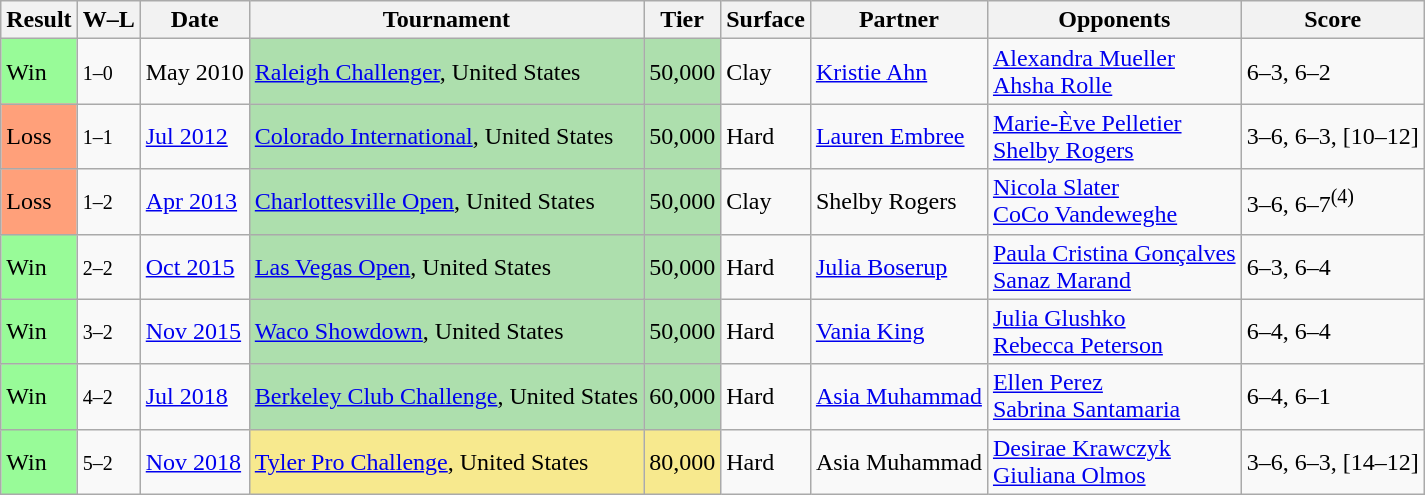<table class="sortable wikitable">
<tr>
<th>Result</th>
<th class="unsortable">W–L</th>
<th>Date</th>
<th>Tournament</th>
<th>Tier</th>
<th>Surface</th>
<th>Partner</th>
<th>Opponents</th>
<th class="unsortable">Score</th>
</tr>
<tr>
<td style="background:#98fb98;">Win</td>
<td><small>1–0</small></td>
<td>May 2010</td>
<td style="background:#addfad;"><a href='#'>Raleigh Challenger</a>, United States</td>
<td style="background:#addfad;">50,000</td>
<td>Clay</td>
<td> <a href='#'>Kristie Ahn</a></td>
<td> <a href='#'>Alexandra Mueller</a> <br>  <a href='#'>Ahsha Rolle</a></td>
<td>6–3, 6–2</td>
</tr>
<tr>
<td style="background:#ffa07a;">Loss</td>
<td><small>1–1</small></td>
<td><a href='#'>Jul 2012</a></td>
<td style="background:#addfad;"><a href='#'>Colorado International</a>, United States</td>
<td style="background:#addfad;">50,000</td>
<td>Hard</td>
<td> <a href='#'>Lauren Embree</a></td>
<td> <a href='#'>Marie-Ève Pelletier</a> <br>  <a href='#'>Shelby Rogers</a></td>
<td>3–6, 6–3, [10–12]</td>
</tr>
<tr>
<td style="background:#ffa07a;">Loss</td>
<td><small>1–2</small></td>
<td><a href='#'>Apr 2013</a></td>
<td style="background:#addfad;"><a href='#'>Charlottesville Open</a>, United States</td>
<td style="background:#addfad;">50,000</td>
<td>Clay</td>
<td> Shelby Rogers</td>
<td> <a href='#'>Nicola Slater</a> <br>  <a href='#'>CoCo Vandeweghe</a></td>
<td>3–6, 6–7<sup>(4)</sup></td>
</tr>
<tr>
<td style="background:#98fb98;">Win</td>
<td><small>2–2</small></td>
<td><a href='#'>Oct 2015</a></td>
<td style="background:#addfad;"><a href='#'>Las Vegas Open</a>, United States</td>
<td style="background:#addfad;">50,000</td>
<td>Hard</td>
<td> <a href='#'>Julia Boserup</a></td>
<td> <a href='#'>Paula Cristina Gonçalves</a> <br>  <a href='#'>Sanaz Marand</a></td>
<td>6–3, 6–4</td>
</tr>
<tr>
<td style="background:#98fb98;">Win</td>
<td><small>3–2</small></td>
<td><a href='#'>Nov 2015</a></td>
<td style="background:#addfad;"><a href='#'>Waco Showdown</a>, United States</td>
<td style="background:#addfad;">50,000</td>
<td>Hard</td>
<td> <a href='#'>Vania King</a></td>
<td> <a href='#'>Julia Glushko</a> <br>  <a href='#'>Rebecca Peterson</a></td>
<td>6–4, 6–4</td>
</tr>
<tr>
<td style="background:#98fb98;">Win</td>
<td><small>4–2</small></td>
<td><a href='#'>Jul 2018</a></td>
<td style="background:#addfad;"><a href='#'>Berkeley Club Challenge</a>, United States</td>
<td style="background:#addfad;">60,000</td>
<td>Hard</td>
<td> <a href='#'>Asia Muhammad</a></td>
<td> <a href='#'>Ellen Perez</a> <br>  <a href='#'>Sabrina Santamaria</a></td>
<td>6–4, 6–1</td>
</tr>
<tr>
<td style="background:#98fb98;">Win</td>
<td><small>5–2</small></td>
<td><a href='#'>Nov 2018</a></td>
<td style="background:#f7e98e;"><a href='#'>Tyler Pro Challenge</a>, United States</td>
<td style="background:#f7e98e;">80,000</td>
<td>Hard</td>
<td> Asia Muhammad</td>
<td> <a href='#'>Desirae Krawczyk</a> <br>  <a href='#'>Giuliana Olmos</a></td>
<td>3–6, 6–3, [14–12]</td>
</tr>
</table>
